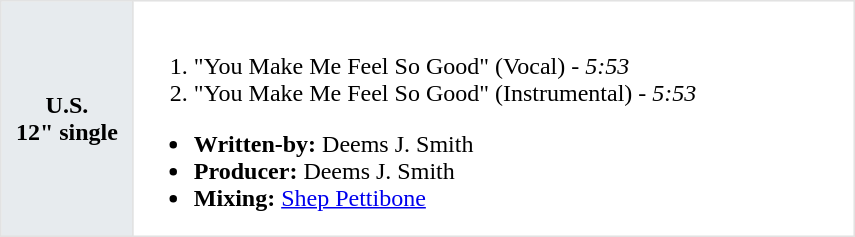<table class="toccolours"  border=1 cellpadding=0 cellspacing=0 style="width: 570px; margin: 0 0 1em 1em; border-collapse: collapse; border: 1px solid #E2E2E2;">
<tr>
<th bgcolor="#E7EBEE">U.S.<br>12" single</th>
<td><br><ol><li>"You Make Me Feel So Good" (Vocal) - <em>5:53</em></li><li>"You Make Me Feel So Good" (Instrumental) - <em>5:53</em></li></ol><ul><li><strong>Written-by:</strong> Deems J. Smith</li><li><strong>Producer:</strong> Deems J. Smith</li><li><strong>Mixing:</strong> <a href='#'>Shep Pettibone</a></li></ul></td>
</tr>
</table>
